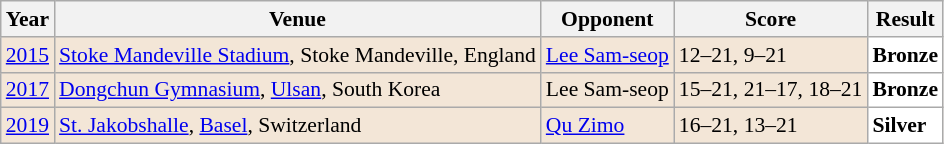<table class="sortable wikitable" style="font-size: 90%;">
<tr>
<th>Year</th>
<th>Venue</th>
<th>Opponent</th>
<th>Score</th>
<th>Result</th>
</tr>
<tr style="background:#F3E6D7">
<td align="center"><a href='#'>2015</a></td>
<td align="left"><a href='#'>Stoke Mandeville Stadium</a>, Stoke Mandeville, England</td>
<td align="left"> <a href='#'>Lee Sam-seop</a></td>
<td align="left">12–21, 9–21</td>
<td style="text-align:left; background:white"> <strong>Bronze</strong></td>
</tr>
<tr style="background:#F3E6D7">
<td align="center"><a href='#'>2017</a></td>
<td align="left"><a href='#'>Dongchun Gymnasium</a>, <a href='#'>Ulsan</a>, South Korea</td>
<td align="left"> Lee Sam-seop</td>
<td align="left">15–21, 21–17, 18–21</td>
<td style="text-align:left; background:white"> <strong>Bronze</strong></td>
</tr>
<tr style="background:#F3E6D7">
<td align="center"><a href='#'>2019</a></td>
<td align="left"><a href='#'>St. Jakobshalle</a>, <a href='#'>Basel</a>, Switzerland</td>
<td align="left"> <a href='#'>Qu Zimo</a></td>
<td align="left">16–21, 13–21</td>
<td style="text-align:left; background:white"> <strong>Silver</strong></td>
</tr>
</table>
